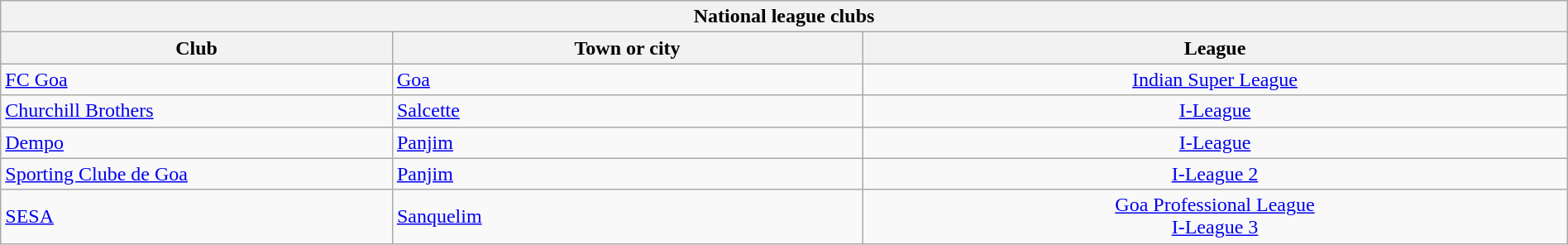<table class="wikitable sortable" width="100%">
<tr>
<th colspan="3">National league clubs</th>
</tr>
<tr>
<th !width="25%">Club</th>
<th width="30%">Town or city</th>
<th width="45%">League</th>
</tr>
<tr>
<td><a href='#'>FC Goa</a></td>
<td><a href='#'>Goa</a></td>
<td align="center"><a href='#'>Indian Super League</a></td>
</tr>
<tr>
<td><a href='#'>Churchill Brothers</a></td>
<td><a href='#'>Salcette</a></td>
<td align="center"><a href='#'>I-League</a></td>
</tr>
<tr>
<td><a href='#'>Dempo</a></td>
<td><a href='#'>Panjim</a></td>
<td align="center"><a href='#'>I-League</a></td>
</tr>
<tr>
<td><a href='#'>Sporting Clube de Goa</a></td>
<td><a href='#'>Panjim</a></td>
<td align="center"><a href='#'>I-League 2</a></td>
</tr>
<tr>
<td><a href='#'>SESA</a></td>
<td><a href='#'>Sanquelim</a></td>
<td align="center"><a href='#'>Goa Professional League</a> <br> <a href='#'>I-League 3</a></td>
</tr>
</table>
